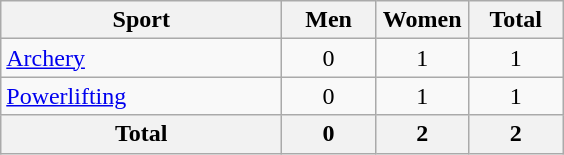<table class="wikitable sortable" style="text-align:center;">
<tr>
<th width=180>Sport</th>
<th width=55>Men</th>
<th width=55>Women</th>
<th width=55>Total</th>
</tr>
<tr>
<td align=left><a href='#'>Archery</a></td>
<td>0</td>
<td>1</td>
<td>1</td>
</tr>
<tr>
<td align=left><a href='#'>Powerlifting</a></td>
<td>0</td>
<td>1</td>
<td>1</td>
</tr>
<tr>
<th>Total</th>
<th>0</th>
<th>2</th>
<th>2</th>
</tr>
</table>
